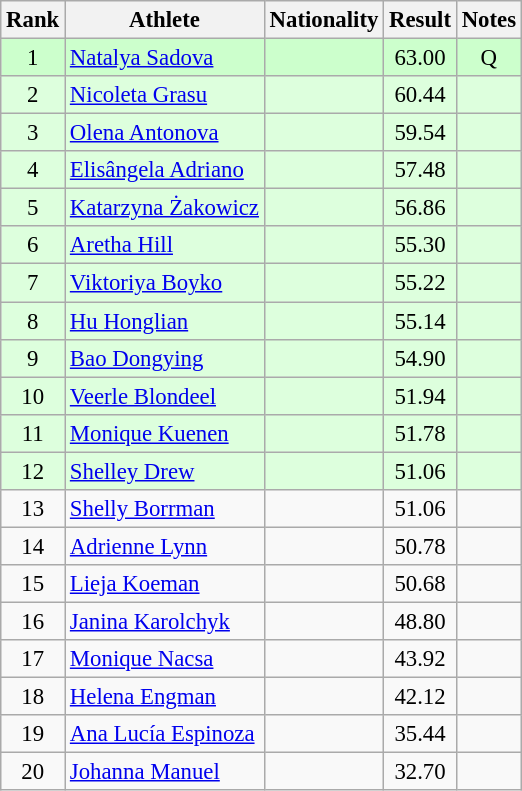<table class="wikitable sortable" style="text-align:center;font-size:95%">
<tr>
<th>Rank</th>
<th>Athlete</th>
<th>Nationality</th>
<th>Result</th>
<th>Notes</th>
</tr>
<tr bgcolor=ccffcc>
<td>1</td>
<td align="left"><a href='#'>Natalya Sadova</a></td>
<td align=left></td>
<td>63.00</td>
<td>Q</td>
</tr>
<tr bgcolor=ddffdd>
<td>2</td>
<td align="left"><a href='#'>Nicoleta Grasu</a></td>
<td align=left></td>
<td>60.44</td>
<td></td>
</tr>
<tr bgcolor=ddffdd>
<td>3</td>
<td align="left"><a href='#'>Olena Antonova</a></td>
<td align=left></td>
<td>59.54</td>
<td></td>
</tr>
<tr bgcolor=ddffdd>
<td>4</td>
<td align="left"><a href='#'>Elisângela Adriano</a></td>
<td align=left></td>
<td>57.48</td>
<td></td>
</tr>
<tr bgcolor=ddffdd>
<td>5</td>
<td align="left"><a href='#'>Katarzyna Żakowicz</a></td>
<td align=left></td>
<td>56.86</td>
<td></td>
</tr>
<tr bgcolor=ddffdd>
<td>6</td>
<td align="left"><a href='#'>Aretha Hill</a></td>
<td align=left></td>
<td>55.30</td>
<td></td>
</tr>
<tr bgcolor=ddffdd>
<td>7</td>
<td align="left"><a href='#'>Viktoriya Boyko</a></td>
<td align=left></td>
<td>55.22</td>
<td></td>
</tr>
<tr bgcolor=ddffdd>
<td>8</td>
<td align="left"><a href='#'>Hu Honglian</a></td>
<td align=left></td>
<td>55.14</td>
<td></td>
</tr>
<tr bgcolor=ddffdd>
<td>9</td>
<td align="left"><a href='#'>Bao Dongying</a></td>
<td align=left></td>
<td>54.90</td>
<td></td>
</tr>
<tr bgcolor=ddffdd>
<td>10</td>
<td align="left"><a href='#'>Veerle Blondeel</a></td>
<td align=left></td>
<td>51.94</td>
<td></td>
</tr>
<tr bgcolor=ddffdd>
<td>11</td>
<td align="left"><a href='#'>Monique Kuenen</a></td>
<td align=left></td>
<td>51.78</td>
<td></td>
</tr>
<tr bgcolor=ddffdd>
<td>12</td>
<td align="left"><a href='#'>Shelley Drew</a></td>
<td align=left></td>
<td>51.06</td>
<td></td>
</tr>
<tr>
<td>13</td>
<td align="left"><a href='#'>Shelly Borrman</a></td>
<td align=left></td>
<td>51.06</td>
<td></td>
</tr>
<tr>
<td>14</td>
<td align="left"><a href='#'>Adrienne Lynn</a></td>
<td align=left></td>
<td>50.78</td>
<td></td>
</tr>
<tr>
<td>15</td>
<td align="left"><a href='#'>Lieja Koeman</a></td>
<td align=left></td>
<td>50.68</td>
<td></td>
</tr>
<tr>
<td>16</td>
<td align="left"><a href='#'>Janina Karolchyk</a></td>
<td align=left></td>
<td>48.80</td>
<td></td>
</tr>
<tr>
<td>17</td>
<td align="left"><a href='#'>Monique Nacsa</a></td>
<td align=left></td>
<td>43.92</td>
<td></td>
</tr>
<tr>
<td>18</td>
<td align="left"><a href='#'>Helena Engman</a></td>
<td align=left></td>
<td>42.12</td>
<td></td>
</tr>
<tr>
<td>19</td>
<td align="left"><a href='#'>Ana Lucía Espinoza</a></td>
<td align=left></td>
<td>35.44</td>
<td></td>
</tr>
<tr>
<td>20</td>
<td align="left"><a href='#'>Johanna Manuel</a></td>
<td align=left></td>
<td>32.70</td>
<td></td>
</tr>
</table>
